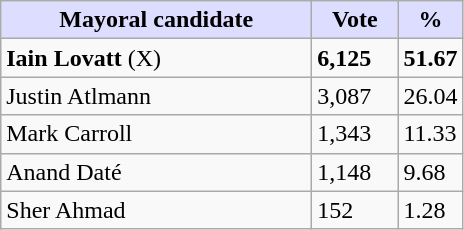<table class="wikitable">
<tr>
<th style="background:#ddf; width:200px;">Mayoral candidate</th>
<th style="background:#ddf; width:50px;">Vote</th>
<th style="background:#ddf; width:30px;">%</th>
</tr>
<tr>
<td><strong>Iain Lovatt</strong> (X)</td>
<td><strong>6,125</strong></td>
<td><strong>51.67</strong></td>
</tr>
<tr>
<td>Justin Atlmann</td>
<td>3,087</td>
<td>26.04</td>
</tr>
<tr>
<td>Mark Carroll</td>
<td>1,343</td>
<td>11.33</td>
</tr>
<tr>
<td>Anand Daté</td>
<td>1,148</td>
<td>9.68</td>
</tr>
<tr>
<td>Sher Ahmad</td>
<td>152</td>
<td>1.28</td>
</tr>
</table>
